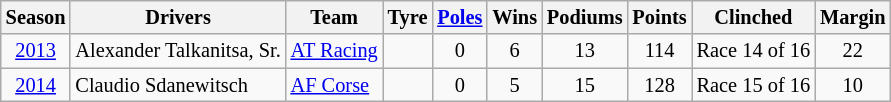<table class="sortable wikitable" style="font-size:85%; text-align:center;">
<tr>
<th scope=col>Season</th>
<th scope=col>Drivers</th>
<th scope=col>Team</th>
<th scope=col>Tyre</th>
<th scope=col><a href='#'>Poles</a></th>
<th scope=col>Wins</th>
<th scope=col>Podiums</th>
<th scope=col>Points</th>
<th scope=col>Clinched</th>
<th scope=col>Margin</th>
</tr>
<tr>
<td><a href='#'>2013</a></td>
<td align=left> Alexander Talkanitsa, Sr.</td>
<td align=left> <a href='#'>AT Racing</a></td>
<td></td>
<td>0</td>
<td>6</td>
<td>13</td>
<td>114</td>
<td>Race 14 of 16</td>
<td>22</td>
</tr>
<tr>
<td><a href='#'>2014</a></td>
<td align=left> Claudio Sdanewitsch</td>
<td align=left> <a href='#'>AF Corse</a></td>
<td></td>
<td>0</td>
<td>5</td>
<td>15</td>
<td>128</td>
<td>Race 15 of 16</td>
<td>10</td>
</tr>
</table>
